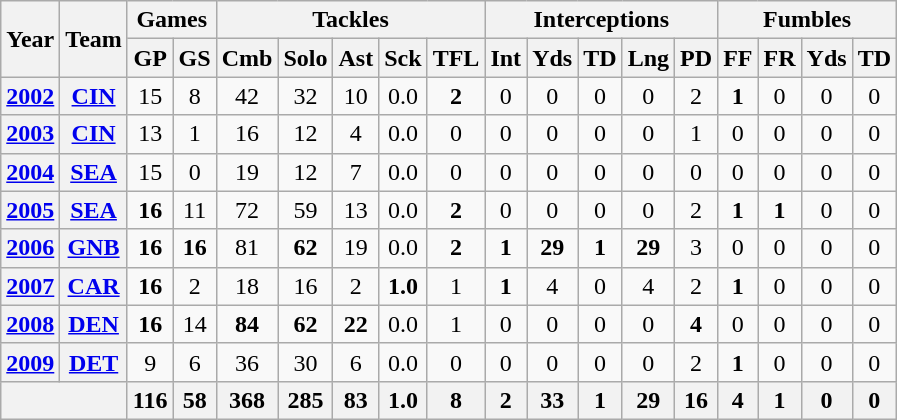<table class="wikitable" style="text-align:center">
<tr>
<th rowspan="2">Year</th>
<th rowspan="2">Team</th>
<th colspan="2">Games</th>
<th colspan="5">Tackles</th>
<th colspan="5">Interceptions</th>
<th colspan="4">Fumbles</th>
</tr>
<tr>
<th>GP</th>
<th>GS</th>
<th>Cmb</th>
<th>Solo</th>
<th>Ast</th>
<th>Sck</th>
<th>TFL</th>
<th>Int</th>
<th>Yds</th>
<th>TD</th>
<th>Lng</th>
<th>PD</th>
<th>FF</th>
<th>FR</th>
<th>Yds</th>
<th>TD</th>
</tr>
<tr>
<th><a href='#'>2002</a></th>
<th><a href='#'>CIN</a></th>
<td>15</td>
<td>8</td>
<td>42</td>
<td>32</td>
<td>10</td>
<td>0.0</td>
<td><strong>2</strong></td>
<td>0</td>
<td>0</td>
<td>0</td>
<td>0</td>
<td>2</td>
<td><strong>1</strong></td>
<td>0</td>
<td>0</td>
<td>0</td>
</tr>
<tr>
<th><a href='#'>2003</a></th>
<th><a href='#'>CIN</a></th>
<td>13</td>
<td>1</td>
<td>16</td>
<td>12</td>
<td>4</td>
<td>0.0</td>
<td>0</td>
<td>0</td>
<td>0</td>
<td>0</td>
<td>0</td>
<td>1</td>
<td>0</td>
<td>0</td>
<td>0</td>
<td>0</td>
</tr>
<tr>
<th><a href='#'>2004</a></th>
<th><a href='#'>SEA</a></th>
<td>15</td>
<td>0</td>
<td>19</td>
<td>12</td>
<td>7</td>
<td>0.0</td>
<td>0</td>
<td>0</td>
<td>0</td>
<td>0</td>
<td>0</td>
<td>0</td>
<td>0</td>
<td>0</td>
<td>0</td>
<td>0</td>
</tr>
<tr>
<th><a href='#'>2005</a></th>
<th><a href='#'>SEA</a></th>
<td><strong>16</strong></td>
<td>11</td>
<td>72</td>
<td>59</td>
<td>13</td>
<td>0.0</td>
<td><strong>2</strong></td>
<td>0</td>
<td>0</td>
<td>0</td>
<td>0</td>
<td>2</td>
<td><strong>1</strong></td>
<td><strong>1</strong></td>
<td>0</td>
<td>0</td>
</tr>
<tr>
<th><a href='#'>2006</a></th>
<th><a href='#'>GNB</a></th>
<td><strong>16</strong></td>
<td><strong>16</strong></td>
<td>81</td>
<td><strong>62</strong></td>
<td>19</td>
<td>0.0</td>
<td><strong>2</strong></td>
<td><strong>1</strong></td>
<td><strong>29</strong></td>
<td><strong>1</strong></td>
<td><strong>29</strong></td>
<td>3</td>
<td>0</td>
<td>0</td>
<td>0</td>
<td>0</td>
</tr>
<tr>
<th><a href='#'>2007</a></th>
<th><a href='#'>CAR</a></th>
<td><strong>16</strong></td>
<td>2</td>
<td>18</td>
<td>16</td>
<td>2</td>
<td><strong>1.0</strong></td>
<td>1</td>
<td><strong>1</strong></td>
<td>4</td>
<td>0</td>
<td>4</td>
<td>2</td>
<td><strong>1</strong></td>
<td>0</td>
<td>0</td>
<td>0</td>
</tr>
<tr>
<th><a href='#'>2008</a></th>
<th><a href='#'>DEN</a></th>
<td><strong>16</strong></td>
<td>14</td>
<td><strong>84</strong></td>
<td><strong>62</strong></td>
<td><strong>22</strong></td>
<td>0.0</td>
<td>1</td>
<td>0</td>
<td>0</td>
<td>0</td>
<td>0</td>
<td><strong>4</strong></td>
<td>0</td>
<td>0</td>
<td>0</td>
<td>0</td>
</tr>
<tr>
<th><a href='#'>2009</a></th>
<th><a href='#'>DET</a></th>
<td>9</td>
<td>6</td>
<td>36</td>
<td>30</td>
<td>6</td>
<td>0.0</td>
<td>0</td>
<td>0</td>
<td>0</td>
<td>0</td>
<td>0</td>
<td>2</td>
<td><strong>1</strong></td>
<td>0</td>
<td>0</td>
<td>0</td>
</tr>
<tr>
<th colspan="2"></th>
<th>116</th>
<th>58</th>
<th>368</th>
<th>285</th>
<th>83</th>
<th>1.0</th>
<th>8</th>
<th>2</th>
<th>33</th>
<th>1</th>
<th>29</th>
<th>16</th>
<th>4</th>
<th>1</th>
<th>0</th>
<th>0</th>
</tr>
</table>
